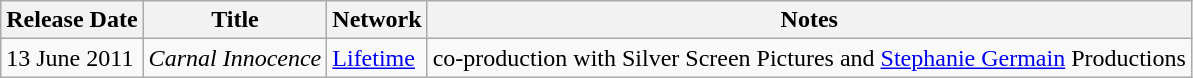<table class="wikitable sortable">
<tr>
<th>Release Date</th>
<th>Title</th>
<th>Network</th>
<th>Notes</th>
</tr>
<tr>
<td>13 June 2011</td>
<td><em>Carnal Innocence</em></td>
<td><a href='#'>Lifetime</a></td>
<td>co-production with Silver Screen Pictures and <a href='#'>Stephanie Germain</a> Productions</td>
</tr>
</table>
